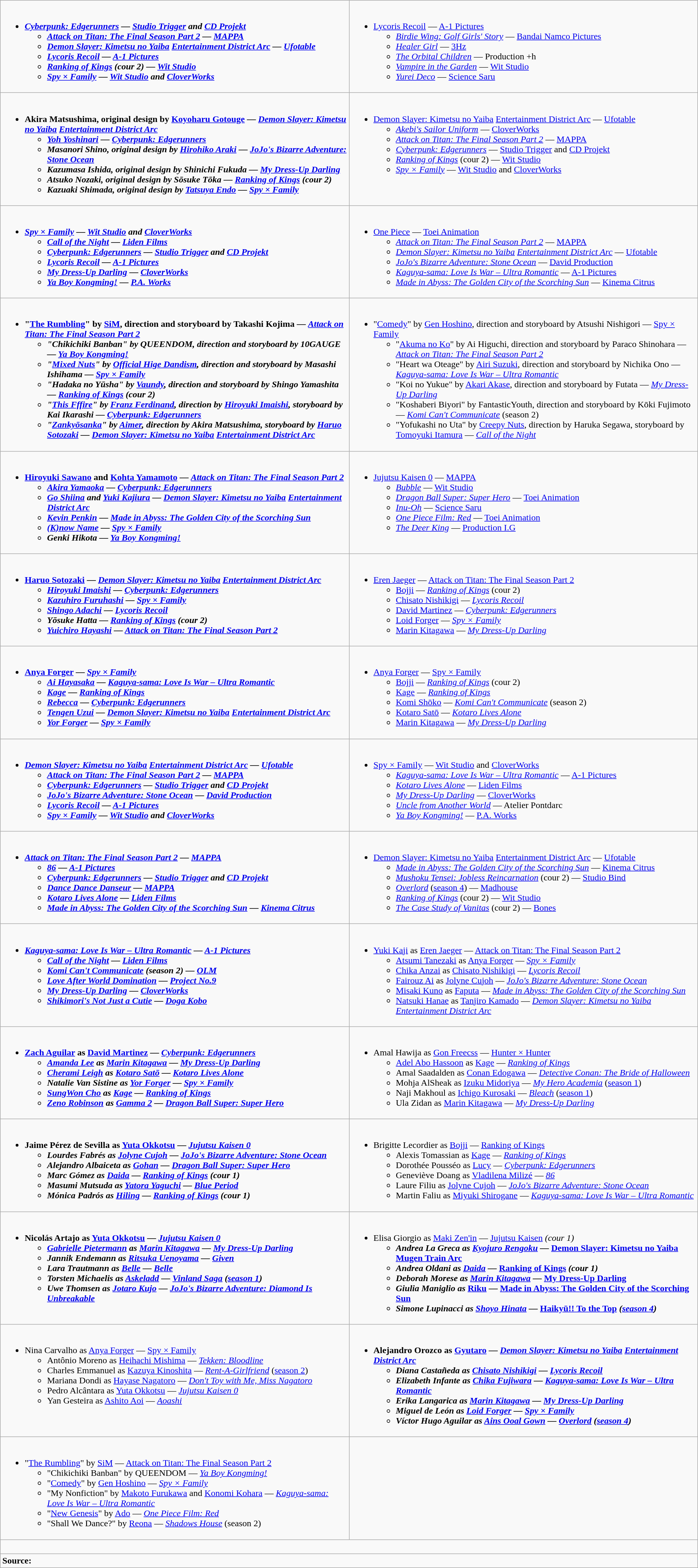<table class="wikitable">
<tr>
<td style="vertical-align:top; width:50%;"><br><ul><li><strong><em><a href='#'>Cyberpunk: Edgerunners</a><em> — <a href='#'>Studio Trigger</a> and <a href='#'>CD Projekt</a><strong><ul><li></em><a href='#'>Attack on Titan: The Final Season Part 2</a><em> — <a href='#'>MAPPA</a></li><li></em><a href='#'>Demon Slayer: Kimetsu no Yaiba</a> <a href='#'>Entertainment District Arc</a><em> — <a href='#'>Ufotable</a></li><li></em><a href='#'>Lycoris Recoil</a><em> — <a href='#'>A-1 Pictures</a></li><li></em><a href='#'>Ranking of Kings</a><em> (cour 2) — <a href='#'>Wit Studio</a></li><li></em><a href='#'>Spy × Family</a><em> — <a href='#'>Wit Studio</a> and <a href='#'>CloverWorks</a></li></ul></li></ul></td>
<td style="vertical-align:top; width:50%;"><br><ul><li></em></strong><a href='#'>Lycoris Recoil</a></em> — <a href='#'>A-1 Pictures</a></strong><ul><li><em><a href='#'>Birdie Wing: Golf Girls' Story</a></em> — <a href='#'>Bandai Namco Pictures</a></li><li><em><a href='#'>Healer Girl</a></em> — <a href='#'>3Hz</a></li><li><em><a href='#'>The Orbital Children</a></em> — Production +h</li><li><em><a href='#'>Vampire in the Garden</a></em> — <a href='#'>Wit Studio</a></li><li><em><a href='#'>Yurei Deco</a></em> — <a href='#'>Science Saru</a></li></ul></li></ul></td>
</tr>
<tr>
<td style="vertical-align:top; width:50%;"><br><ul><li><strong>Akira Matsushima, original design by <a href='#'>Koyoharu Gotouge</a> — <em><a href='#'>Demon Slayer: Kimetsu no Yaiba</a> <a href='#'>Entertainment District Arc</a><strong><em><ul><li><a href='#'>Yoh Yoshinari</a> — </em><a href='#'>Cyberpunk: Edgerunners</a><em></li><li>Masanori Shino, original design by <a href='#'>Hirohiko Araki</a> — </em><a href='#'>JoJo's Bizarre Adventure: Stone Ocean</a><em></li><li>Kazumasa Ishida, original design by Shinichi Fukuda — </em><a href='#'>My Dress-Up Darling</a><em></li><li>Atsuko Nozaki, original design by Sōsuke Tōka — </em><a href='#'>Ranking of Kings</a><em> (cour 2)</li><li>Kazuaki Shimada, original design by <a href='#'>Tatsuya Endo</a> — </em><a href='#'>Spy × Family</a><em></li></ul></li></ul></td>
<td style="vertical-align:top; width:50%;"><br><ul><li></em></strong><a href='#'>Demon Slayer: Kimetsu no Yaiba</a> <a href='#'>Entertainment District Arc</a></em> — <a href='#'>Ufotable</a></strong><ul><li><em><a href='#'>Akebi's Sailor Uniform</a></em> — <a href='#'>CloverWorks</a></li><li><em><a href='#'>Attack on Titan: The Final Season Part 2</a></em> — <a href='#'>MAPPA</a></li><li><em><a href='#'>Cyberpunk: Edgerunners</a></em> — <a href='#'>Studio Trigger</a> and <a href='#'>CD Projekt</a></li><li><em><a href='#'>Ranking of Kings</a></em> (cour 2) — <a href='#'>Wit Studio</a></li><li><em><a href='#'>Spy × Family</a></em> — <a href='#'>Wit Studio</a> and <a href='#'>CloverWorks</a></li></ul></li></ul></td>
</tr>
<tr>
<td style="vertical-align:top; width:50%;"><br><ul><li><strong><em><a href='#'>Spy × Family</a><em> — <a href='#'>Wit Studio</a> and <a href='#'>CloverWorks</a><strong><ul><li></em><a href='#'>Call of the Night</a><em> — <a href='#'>Liden Films</a></li><li></em><a href='#'>Cyberpunk: Edgerunners</a><em> — <a href='#'>Studio Trigger</a> and <a href='#'>CD Projekt</a></li><li></em><a href='#'>Lycoris Recoil</a><em> — <a href='#'>A-1 Pictures</a></li><li></em><a href='#'>My Dress-Up Darling</a><em> — <a href='#'>CloverWorks</a></li><li></em><a href='#'>Ya Boy Kongming!</a><em> — <a href='#'>P.A. Works</a></li></ul></li></ul></td>
<td style="vertical-align:top; width:50%;"><br><ul><li></em></strong><a href='#'>One Piece</a></em> — <a href='#'>Toei Animation</a></strong><ul><li><em><a href='#'>Attack on Titan: The Final Season Part 2</a></em> — <a href='#'>MAPPA</a></li><li><em><a href='#'>Demon Slayer: Kimetsu no Yaiba</a> <a href='#'>Entertainment District Arc</a></em> — <a href='#'>Ufotable</a></li><li><em><a href='#'>JoJo's Bizarre Adventure: Stone Ocean</a></em> — <a href='#'>David Production</a></li><li><em><a href='#'>Kaguya-sama: Love Is War – Ultra Romantic</a></em> — <a href='#'>A-1 Pictures</a></li><li><em><a href='#'>Made in Abyss: The Golden City of the Scorching Sun</a></em> — <a href='#'>Kinema Citrus</a></li></ul></li></ul></td>
</tr>
<tr>
<td style="vertical-align:top; width:50%;"><br><ul><li><strong>"<a href='#'>The Rumbling</a>" by <a href='#'>SiM</a>, direction and storyboard by Takashi Kojima — <em><a href='#'>Attack on Titan: The Final Season Part 2</a><strong><em><ul><li>"Chikichiki Banban" by QUEENDOM, direction and storyboard by 10GAUGE — </em><a href='#'>Ya Boy Kongming!</a><em></li><li>"<a href='#'>Mixed Nuts</a>" by <a href='#'>Official Hige Dandism</a>, direction and storyboard by Masashi Ishihama — </em><a href='#'>Spy × Family</a><em></li><li>"Hadaka no Yūsha" by <a href='#'>Vaundy</a>, direction and storyboard by Shingo Yamashita — </em><a href='#'>Ranking of Kings</a><em> (cour 2)</li><li>"<a href='#'>This Fffire</a>" by <a href='#'>Franz Ferdinand</a>, direction by <a href='#'>Hiroyuki Imaishi</a>, storyboard by Kai Ikarashi — </em><a href='#'>Cyberpunk: Edgerunners</a><em></li><li>"<a href='#'>Zankyōsanka</a>" by <a href='#'>Aimer</a>, direction by Akira Matsushima, storyboard by <a href='#'>Haruo Sotozaki</a> — </em><a href='#'>Demon Slayer: Kimetsu no Yaiba</a> <a href='#'>Entertainment District Arc</a><em></li></ul></li></ul></td>
<td style="vertical-align:top; width:50%;"><br><ul><li></strong>"<a href='#'>Comedy</a>" by <a href='#'>Gen Hoshino</a>, direction and storyboard by Atsushi Nishigori — </em><a href='#'>Spy × Family</a></em></strong><ul><li>"<a href='#'>Akuma no Ko</a>" by Ai Higuchi, direction and storyboard by Paraco Shinohara — <em><a href='#'>Attack on Titan: The Final Season Part 2</a></em></li><li>"Heart wa Oteage" by <a href='#'>Airi Suzuki</a>, direction and storyboard by Nichika Ono — <em><a href='#'>Kaguya-sama: Love Is War – Ultra Romantic</a></em></li><li>"Koi no Yukue" by <a href='#'>Akari Akase</a>, direction and storyboard by Futata — <em><a href='#'>My Dress-Up Darling</a></em></li><li>"Koshaberi Biyori" by FantasticYouth, direction and storyboard by Kōki Fujimoto — <em><a href='#'>Komi Can't Communicate</a></em> (season 2)</li><li>"Yofukashi no Uta" by <a href='#'>Creepy Nuts</a>, direction by Haruka Segawa, storyboard by <a href='#'>Tomoyuki Itamura</a> — <em><a href='#'>Call of the Night</a></em></li></ul></li></ul></td>
</tr>
<tr>
<td style="vertical-align:top; width:50%;"><br><ul><li><strong><a href='#'>Hiroyuki Sawano</a> and <a href='#'>Kohta Yamamoto</a> — <em><a href='#'>Attack on Titan: The Final Season Part 2</a><strong><em><ul><li><a href='#'>Akira Yamaoka</a> — </em><a href='#'>Cyberpunk: Edgerunners</a><em></li><li><a href='#'>Go Shiina</a> and <a href='#'>Yuki Kajiura</a> — </em><a href='#'>Demon Slayer: Kimetsu no Yaiba</a> <a href='#'>Entertainment District Arc</a><em></li><li><a href='#'>Kevin Penkin</a> — </em><a href='#'>Made in Abyss: The Golden City of the Scorching Sun</a><em></li><li><a href='#'>(K)now Name</a> — </em><a href='#'>Spy × Family</a><em></li><li>Genki Hikota — </em><a href='#'>Ya Boy Kongming!</a><em></li></ul></li></ul></td>
<td style="vertical-align:top; width:50%;"><br><ul><li></em></strong><a href='#'>Jujutsu Kaisen 0</a></em> — <a href='#'>MAPPA</a></strong><ul><li><em><a href='#'>Bubble</a></em> — <a href='#'>Wit Studio</a></li><li><em><a href='#'>Dragon Ball Super: Super Hero</a></em> — <a href='#'>Toei Animation</a></li><li><em><a href='#'>Inu-Oh</a></em> — <a href='#'>Science Saru</a></li><li><em><a href='#'>One Piece Film: Red</a></em> — <a href='#'>Toei Animation</a></li><li><em><a href='#'>The Deer King</a></em> — <a href='#'>Production I.G</a></li></ul></li></ul></td>
</tr>
<tr>
<td style="vertical-align:top; width:50%;"><br><ul><li><strong><a href='#'>Haruo Sotozaki</a> — <em><a href='#'>Demon Slayer: Kimetsu no Yaiba</a> <a href='#'>Entertainment District Arc</a><strong><em><ul><li><a href='#'>Hiroyuki Imaishi</a> — </em><a href='#'>Cyberpunk: Edgerunners</a><em></li><li><a href='#'>Kazuhiro Furuhashi</a> — </em><a href='#'>Spy × Family</a><em></li><li><a href='#'>Shingo Adachi</a> — </em><a href='#'>Lycoris Recoil</a><em></li><li>Yōsuke Hatta — </em><a href='#'>Ranking of Kings</a><em> (cour 2)</li><li><a href='#'>Yuichiro Hayashi</a> — </em><a href='#'>Attack on Titan: The Final Season Part 2</a><em></li></ul></li></ul></td>
<td style="vertical-align:top; width:50%;"><br><ul><li></strong><a href='#'>Eren Jaeger</a> — </em><a href='#'>Attack on Titan: The Final Season Part 2</a></em></strong><ul><li><a href='#'>Bojji</a> — <em><a href='#'>Ranking of Kings</a></em> (cour 2)</li><li><a href='#'>Chisato Nishikigi</a> — <em><a href='#'>Lycoris Recoil</a></em></li><li><a href='#'>David Martinez</a> — <em><a href='#'>Cyberpunk: Edgerunners</a></em></li><li><a href='#'>Loid Forger</a> — <em><a href='#'>Spy × Family</a></em></li><li><a href='#'>Marin Kitagawa</a> — <em><a href='#'>My Dress-Up Darling</a></em></li></ul></li></ul></td>
</tr>
<tr>
<td style="vertical-align:top; width:50%;"><br><ul><li><strong><a href='#'>Anya Forger</a> — <em><a href='#'>Spy × Family</a><strong><em><ul><li><a href='#'>Ai Hayasaka</a> — </em><a href='#'>Kaguya-sama: Love Is War – Ultra Romantic</a><em></li><li><a href='#'>Kage</a> — </em><a href='#'>Ranking of Kings</a><em></li><li><a href='#'>Rebecca</a> — </em><a href='#'>Cyberpunk: Edgerunners</a><em></li><li><a href='#'>Tengen Uzui</a> — </em><a href='#'>Demon Slayer: Kimetsu no Yaiba</a> <a href='#'>Entertainment District Arc</a><em></li><li><a href='#'>Yor Forger</a> — </em><a href='#'>Spy × Family</a><em></li></ul></li></ul></td>
<td style="vertical-align:top; width:50%;"><br><ul><li></strong><a href='#'>Anya Forger</a> — </em><a href='#'>Spy × Family</a></em></strong><ul><li><a href='#'>Bojji</a> — <em><a href='#'>Ranking of Kings</a></em> (cour 2)</li><li><a href='#'>Kage</a> — <em><a href='#'>Ranking of Kings</a></em></li><li><a href='#'>Komi Shōko</a> — <em><a href='#'>Komi Can't Communicate</a></em> (season 2)</li><li><a href='#'>Kotaro Satō</a> — <em><a href='#'>Kotaro Lives Alone</a></em></li><li><a href='#'>Marin Kitagawa</a> — <em><a href='#'>My Dress-Up Darling</a></em></li></ul></li></ul></td>
</tr>
<tr>
<td style="vertical-align:top; width:50%;"><br><ul><li><strong><em><a href='#'>Demon Slayer: Kimetsu no Yaiba</a> <a href='#'>Entertainment District Arc</a><em> — <a href='#'>Ufotable</a><strong><ul><li></em><a href='#'>Attack on Titan: The Final Season Part 2</a><em> — <a href='#'>MAPPA</a></li><li></em><a href='#'>Cyberpunk: Edgerunners</a><em> — <a href='#'>Studio Trigger</a> and <a href='#'>CD Projekt</a></li><li></em><a href='#'>JoJo's Bizarre Adventure: Stone Ocean</a><em> — <a href='#'>David Production</a></li><li></em><a href='#'>Lycoris Recoil</a><em> — <a href='#'>A-1 Pictures</a></li><li></em><a href='#'>Spy × Family</a><em> — <a href='#'>Wit Studio</a> and <a href='#'>CloverWorks</a></li></ul></li></ul></td>
<td style="vertical-align:top; width:50%;"><br><ul><li></em></strong><a href='#'>Spy × Family</a></em> — <a href='#'>Wit Studio</a> and <a href='#'>CloverWorks</a></strong><ul><li><em><a href='#'>Kaguya-sama: Love Is War – Ultra Romantic</a></em> — <a href='#'>A-1 Pictures</a></li><li><em><a href='#'>Kotaro Lives Alone</a></em> — <a href='#'>Liden Films</a></li><li><em><a href='#'>My Dress-Up Darling</a></em> — <a href='#'>CloverWorks</a></li><li><em><a href='#'>Uncle from Another World</a></em> — Atelier Pontdarc</li><li><em><a href='#'>Ya Boy Kongming!</a></em> — <a href='#'>P.A. Works</a></li></ul></li></ul></td>
</tr>
<tr>
<td style="vertical-align:top; width:50%;"><br><ul><li><strong><em><a href='#'>Attack on Titan: The Final Season Part 2</a><em> — <a href='#'>MAPPA</a><strong><ul><li></em><a href='#'>86</a><em> — <a href='#'>A-1 Pictures</a></li><li></em><a href='#'>Cyberpunk: Edgerunners</a><em> — <a href='#'>Studio Trigger</a> and <a href='#'>CD Projekt</a></li><li></em><a href='#'>Dance Dance Danseur</a><em> — <a href='#'>MAPPA</a></li><li></em><a href='#'>Kotaro Lives Alone</a><em> — <a href='#'>Liden Films</a></li><li></em><a href='#'>Made in Abyss: The Golden City of the Scorching Sun</a><em> — <a href='#'>Kinema Citrus</a></li></ul></li></ul></td>
<td style="vertical-align:top; width:50%;"><br><ul><li></em></strong><a href='#'>Demon Slayer: Kimetsu no Yaiba</a> <a href='#'>Entertainment District Arc</a></em> — <a href='#'>Ufotable</a></strong><ul><li><em><a href='#'>Made in Abyss: The Golden City of the Scorching Sun</a></em> — <a href='#'>Kinema Citrus</a></li><li><em><a href='#'>Mushoku Tensei: Jobless Reincarnation</a></em> (cour 2) — <a href='#'>Studio Bind</a></li><li><em><a href='#'>Overlord</a></em> (<a href='#'>season 4</a>) — <a href='#'>Madhouse</a></li><li><em><a href='#'>Ranking of Kings</a></em> (cour 2) — <a href='#'>Wit Studio</a></li><li><em><a href='#'>The Case Study of Vanitas</a></em> (cour 2) — <a href='#'>Bones</a></li></ul></li></ul></td>
</tr>
<tr>
<td style="vertical-align:top; width:50%;"><br><ul><li><strong><em><a href='#'>Kaguya-sama: Love Is War – Ultra Romantic</a><em> — <a href='#'>A-1 Pictures</a><strong><ul><li></em><a href='#'>Call of the Night</a><em> — <a href='#'>Liden Films</a></li><li></em><a href='#'>Komi Can't Communicate</a><em> (season 2) — <a href='#'>OLM</a></li><li></em><a href='#'>Love After World Domination</a><em> — <a href='#'>Project No.9</a></li><li></em><a href='#'>My Dress-Up Darling</a><em> — <a href='#'>CloverWorks</a></li><li></em><a href='#'>Shikimori's Not Just a Cutie</a><em> — <a href='#'>Doga Kobo</a></li></ul></li></ul></td>
<td style="vertical-align:top; width:50%;"><br><ul><li></strong><a href='#'>Yuki Kaji</a> as <a href='#'>Eren Jaeger</a> — </em><a href='#'>Attack on Titan: The Final Season Part 2</a></em></strong><ul><li><a href='#'>Atsumi Tanezaki</a> as <a href='#'>Anya Forger</a> — <em><a href='#'>Spy × Family</a></em></li><li><a href='#'>Chika Anzai</a> as <a href='#'>Chisato Nishikigi</a> — <em><a href='#'>Lycoris Recoil</a></em></li><li><a href='#'>Fairouz Ai</a> as <a href='#'>Jolyne Cujoh</a> — <em><a href='#'>JoJo's Bizarre Adventure: Stone Ocean</a></em></li><li><a href='#'>Misaki Kuno</a> as <a href='#'>Faputa</a> — <em><a href='#'>Made in Abyss: The Golden City of the Scorching Sun</a></em></li><li><a href='#'>Natsuki Hanae</a> as <a href='#'>Tanjiro Kamado</a> — <em><a href='#'>Demon Slayer: Kimetsu no Yaiba</a> <a href='#'>Entertainment District Arc</a></em></li></ul></li></ul></td>
</tr>
<tr>
<td style="vertical-align:top; width:50%;"><br><ul><li><strong><a href='#'>Zach Aguilar</a> as <a href='#'>David Martinez</a> — <em><a href='#'>Cyberpunk: Edgerunners</a><strong><em><ul><li><a href='#'>Amanda Lee</a> as <a href='#'>Marin Kitagawa</a> — </em><a href='#'>My Dress-Up Darling</a><em></li><li><a href='#'>Cherami Leigh</a> as <a href='#'>Kotaro Satō</a> — </em><a href='#'>Kotaro Lives Alone</a><em></li><li>Natalie Van Sistine as <a href='#'>Yor Forger</a> — </em><a href='#'>Spy × Family</a><em></li><li><a href='#'>SungWon Cho</a> as <a href='#'>Kage</a> — </em><a href='#'>Ranking of Kings</a><em></li><li><a href='#'>Zeno Robinson</a> as <a href='#'>Gamma 2</a> — </em><a href='#'>Dragon Ball Super: Super Hero</a><em></li></ul></li></ul></td>
<td style="vertical-align:top; width:50%;"><br><ul><li></strong>Amal Hawija as <a href='#'>Gon Freecss</a> — </em><a href='#'>Hunter × Hunter</a></em></strong><ul><li><a href='#'>Adel Abo Hassoon</a> as <a href='#'>Kage</a> — <em><a href='#'>Ranking of Kings</a></em></li><li>Amal Saadalden as <a href='#'>Conan Edogawa</a> — <em><a href='#'>Detective Conan: The Bride of Halloween</a></em></li><li>Mohja AlSheak as <a href='#'>Izuku Midoriya</a> — <em><a href='#'>My Hero Academia</a></em> (<a href='#'>season 1</a>)</li><li>Naji Makhoul as <a href='#'>Ichigo Kurosaki</a> — <em><a href='#'>Bleach</a></em> (<a href='#'>season 1</a>)</li><li>Ula Zidan as <a href='#'>Marin Kitagawa</a> — <em><a href='#'>My Dress-Up Darling</a></em></li></ul></li></ul></td>
</tr>
<tr>
<td style="vertical-align:top; width:50%;"><br><ul><li><strong>Jaime Pérez de Sevilla as <a href='#'>Yuta Okkotsu</a> — <em><a href='#'>Jujutsu Kaisen 0</a><strong><em><ul><li>Lourdes Fabrés as <a href='#'>Jolyne Cujoh</a> — </em><a href='#'>JoJo's Bizarre Adventure: Stone Ocean</a><em></li><li>Alejandro Albaiceta as <a href='#'>Gohan</a> — </em><a href='#'>Dragon Ball Super: Super Hero</a><em></li><li>Marc Gómez as <a href='#'>Daida</a> — </em><a href='#'>Ranking of Kings</a><em> (cour 1)</li><li>Masumi Mutsuda as <a href='#'>Yatora Yaguchi</a> — </em><a href='#'>Blue Period</a><em></li><li>Mónica Padrós as <a href='#'>Hiling</a> — </em><a href='#'>Ranking of Kings</a><em> (cour 1)</li></ul></li></ul></td>
<td style="vertical-align:top; width:50%;"><br><ul><li></strong>Brigitte Lecordier as <a href='#'>Bojji</a> — </em><a href='#'>Ranking of Kings</a></em></strong><ul><li>Alexis Tomassian as <a href='#'>Kage</a> — <em><a href='#'>Ranking of Kings</a></em></li><li>Dorothée Pousséo as <a href='#'>Lucy</a> — <em><a href='#'>Cyberpunk: Edgerunners</a></em></li><li>Geneviève Doang as <a href='#'>Vladilena Milizé</a> — <em><a href='#'>86</a></em></li><li>Laure Filiu as <a href='#'>Jolyne Cujoh</a> — <em><a href='#'>JoJo's Bizarre Adventure: Stone Ocean</a></em></li><li>Martin Faliu as <a href='#'>Miyuki Shirogane</a> — <em><a href='#'>Kaguya-sama: Love Is War – Ultra Romantic</a></em></li></ul></li></ul></td>
</tr>
<tr>
<td style="vertical-align:top; width:50%;"><br><ul><li><strong>Nicolás Artajo as <a href='#'>Yuta Okkotsu</a> — <em><a href='#'>Jujutsu Kaisen 0</a><strong><em><ul><li><a href='#'>Gabrielle Pietermann</a> as <a href='#'>Marin Kitagawa</a> — </em><a href='#'>My Dress-Up Darling</a><em></li><li>Jannik Endemann as <a href='#'>Ritsuka Uenoyama</a> — </em><a href='#'>Given</a><em></li><li>Lara Trautmann as <a href='#'>Belle</a> — </em><a href='#'>Belle</a><em></li><li>Torsten Michaelis as <a href='#'>Askeladd</a> — </em><a href='#'>Vinland Saga</a><em> (<a href='#'>season 1</a>)</li><li>Uwe Thomsen as <a href='#'>Jotaro Kujo</a> — </em><a href='#'>JoJo's Bizarre Adventure: Diamond Is Unbreakable</a><em></li></ul></li></ul></td>
<td style="vertical-align:top; width:50%;"><br><ul><li></strong>Elisa Giorgio as <a href='#'>Maki Zen'in</a> — </em><a href='#'>Jujutsu Kaisen</a><em> (cour 1)<strong><ul><li>Andrea La Greca as <a href='#'>Kyojuro Rengoku</a> — </em><a href='#'>Demon Slayer: Kimetsu no Yaiba</a> <a href='#'>Mugen Train Arc</a><em></li><li>Andrea Oldani as <a href='#'>Daida</a> — </em><a href='#'>Ranking of Kings</a><em> (cour 1)</li><li>Deborah Morese as <a href='#'>Marin Kitagawa</a> — </em><a href='#'>My Dress-Up Darling</a><em></li><li>Giulia Maniglio as </em><a href='#'>Riku</a><em> — </em><a href='#'>Made in Abyss: The Golden City of the Scorching Sun</a><em></li><li>Simone Lupinacci as <a href='#'>Shoyo Hinata</a> — </em><a href='#'>Haikyū!! To the Top</a><em> (<a href='#'>season 4</a>)</li></ul></li></ul></td>
</tr>
<tr>
<td style="vertical-align:top; width:50%;"><br><ul><li></strong>Nina Carvalho as <a href='#'>Anya Forger</a> — </em><a href='#'>Spy × Family</a></em></strong><ul><li>Antônio Moreno as <a href='#'>Heihachi Mishima</a> — <em><a href='#'>Tekken: Bloodline</a></em></li><li>Charles Emmanuel as <a href='#'>Kazuya Kinoshita</a> — <em><a href='#'>Rent-A-Girlfriend</a></em> (<a href='#'>season 2</a>)</li><li>Mariana Dondi as <a href='#'>Hayase Nagatoro</a> — <em><a href='#'>Don't Toy with Me, Miss Nagatoro</a></em></li><li>Pedro Alcântara as <a href='#'>Yuta Okkotsu</a> — <em><a href='#'>Jujutsu Kaisen 0</a></em></li><li>Yan Gesteira as <a href='#'>Ashito Aoi</a> — <em><a href='#'>Aoashi</a></em></li></ul></li></ul></td>
<td style="vertical-align:top; width:50%;"><br><ul><li><strong>Alejandro Orozco as <a href='#'>Gyutaro</a> — <em><a href='#'>Demon Slayer: Kimetsu no Yaiba</a> <a href='#'>Entertainment District Arc</a><strong><em><ul><li>Diana Castañeda as <a href='#'>Chisato Nishikigi</a> — </em><a href='#'>Lycoris Recoil</a><em></li><li>Elizabeth Infante as <a href='#'>Chika Fujiwara</a> — </em><a href='#'>Kaguya-sama: Love Is War – Ultra Romantic</a><em></li><li>Erika Langarica as <a href='#'>Marin Kitagawa</a> — </em><a href='#'>My Dress-Up Darling</a><em></li><li>Miguel de León as <a href='#'>Loid Forger</a> — </em><a href='#'>Spy × Family</a><em></li><li>Víctor Hugo Aguilar as <a href='#'>Ains Ooal Gown</a> — </em><a href='#'>Overlord</a><em> (<a href='#'>season 4</a>)</li></ul></li></ul></td>
</tr>
<tr>
<td style="vertical-align:top; width:50%;"><br><ul><li></strong>"<a href='#'>The Rumbling</a>" by <a href='#'>SiM</a> — </em><a href='#'>Attack on Titan: The Final Season Part 2</a></em></strong><ul><li>"Chikichiki Banban" by QUEENDOM — <em><a href='#'>Ya Boy Kongming!</a></em></li><li>"<a href='#'>Comedy</a>" by <a href='#'>Gen Hoshino</a> — <em><a href='#'>Spy × Family</a></em></li><li>"My Nonfiction" by <a href='#'>Makoto Furukawa</a> and <a href='#'>Konomi Kohara</a> — <em><a href='#'>Kaguya-sama: Love Is War – Ultra Romantic</a></em></li><li>"<a href='#'>New Genesis</a>" by <a href='#'>Ado</a> — <em><a href='#'>One Piece Film: Red</a></em></li><li>"Shall We Dance?" by <a href='#'>Reona</a> — <em><a href='#'>Shadows House</a></em> (season 2)</li></ul></li></ul></td>
<td style="vertical-align:top; width:50%;"><br>
</td>
</tr>
<tr>
<td colspan="2" style="vertical-align:top; width:50%;"><br>
</td>
</tr>
<tr>
<td colspan="2"><strong>Source:</strong> </td>
</tr>
</table>
